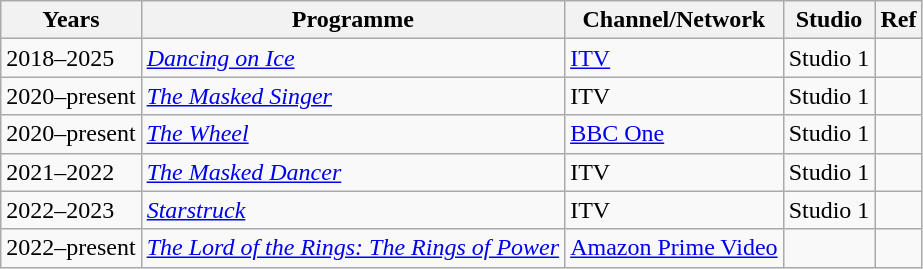<table class="wikitable sortable">
<tr>
<th>Years</th>
<th>Programme</th>
<th>Channel/Network</th>
<th>Studio</th>
<th>Ref</th>
</tr>
<tr>
<td>2018–2025</td>
<td><em><a href='#'>Dancing on Ice</a></em></td>
<td><a href='#'>ITV</a></td>
<td>Studio 1</td>
<td></td>
</tr>
<tr>
<td>2020–present</td>
<td><em><a href='#'>The Masked Singer</a></em></td>
<td>ITV</td>
<td>Studio 1</td>
<td></td>
</tr>
<tr>
<td>2020–present</td>
<td><em><a href='#'>The Wheel</a></em></td>
<td><a href='#'>BBC One</a></td>
<td>Studio 1</td>
<td></td>
</tr>
<tr>
<td>2021–2022</td>
<td><em><a href='#'>The Masked Dancer</a></em></td>
<td>ITV</td>
<td>Studio 1</td>
<td></td>
</tr>
<tr>
<td>2022–2023</td>
<td><em><a href='#'>Starstruck</a></em></td>
<td>ITV</td>
<td>Studio 1</td>
<td></td>
</tr>
<tr>
<td>2022–present</td>
<td><em><a href='#'>The Lord of the Rings: The Rings of Power</a></em></td>
<td><a href='#'>Amazon Prime Video</a></td>
<td></td>
<td></td>
</tr>
</table>
